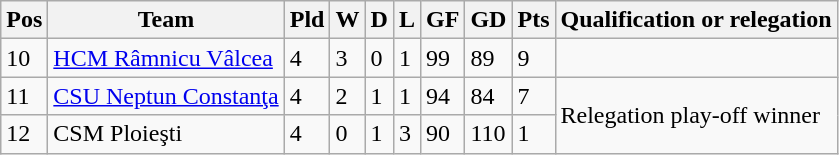<table class="wikitable">
<tr>
<th>Pos</th>
<th>Team</th>
<th>Pld</th>
<th>W</th>
<th>D</th>
<th>L</th>
<th>GF</th>
<th>GD</th>
<th>Pts</th>
<th>Qualification or relegation</th>
</tr>
<tr>
<td>10</td>
<td><a href='#'>HCM Râmnicu Vâlcea</a></td>
<td>4</td>
<td>3</td>
<td>0</td>
<td>1</td>
<td>99</td>
<td>89</td>
<td>9</td>
</tr>
<tr>
<td>11</td>
<td><a href='#'>CSU Neptun Constanţa</a></td>
<td>4</td>
<td>2</td>
<td>1</td>
<td>1</td>
<td>94</td>
<td>84</td>
<td>7</td>
<td rowspan=2>Relegation play-off winner</td>
</tr>
<tr>
<td>12</td>
<td>CSM Ploieşti</td>
<td>4</td>
<td>0</td>
<td>1</td>
<td>3</td>
<td>90</td>
<td>110</td>
<td>1</td>
</tr>
</table>
